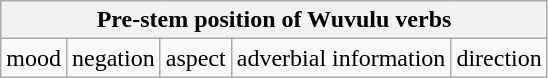<table class="wikitable">
<tr>
<th colspan="5">Pre-stem position of Wuvulu verbs</th>
</tr>
<tr>
<td>mood</td>
<td>negation</td>
<td>aspect</td>
<td>adverbial information</td>
<td>direction</td>
</tr>
</table>
